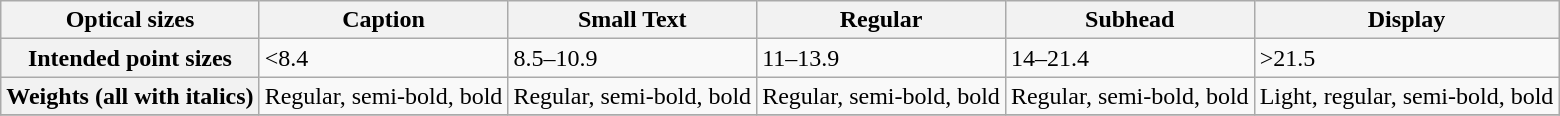<table class="wikitable">
<tr>
<th>Optical sizes</th>
<th>Caption</th>
<th>Small Text</th>
<th>Regular</th>
<th>Subhead</th>
<th>Display</th>
</tr>
<tr>
<th>Intended point sizes</th>
<td><8.4</td>
<td>8.5–10.9</td>
<td>11–13.9</td>
<td>14–21.4</td>
<td>>21.5</td>
</tr>
<tr>
<th>Weights (all with italics)</th>
<td>Regular, semi-bold, bold</td>
<td>Regular, semi-bold, bold</td>
<td>Regular, semi-bold, bold</td>
<td>Regular, semi-bold, bold</td>
<td>Light, regular, semi-bold, bold</td>
</tr>
<tr>
</tr>
</table>
